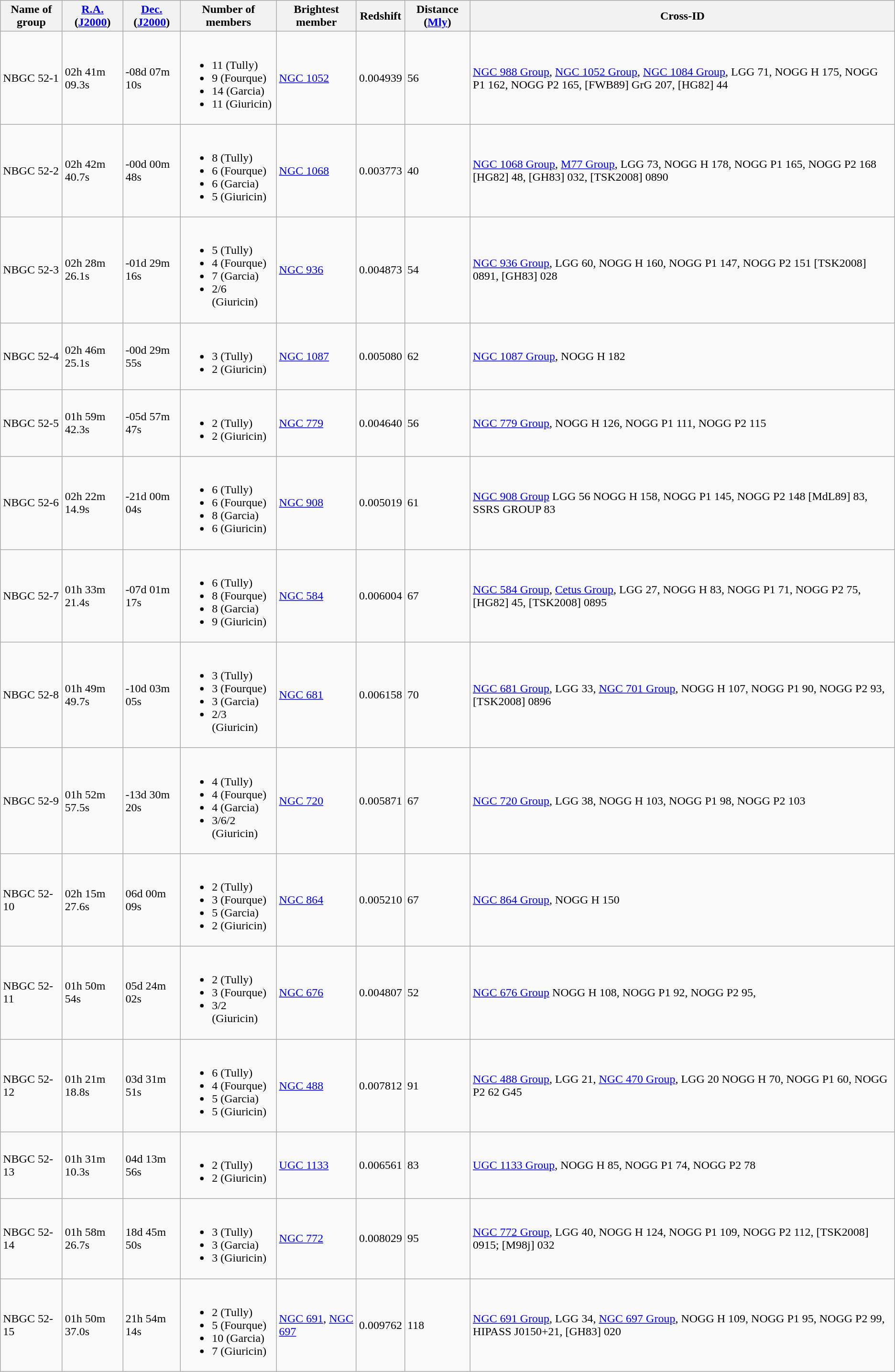<table class="wikitable sortable mw-collapsible">
<tr>
<th>Name of group</th>
<th><a href='#'>R.A.</a> (<a href='#'>J2000</a>)</th>
<th><a href='#'>Dec.</a> (<a href='#'>J2000</a>)</th>
<th>Number of members</th>
<th>Brightest member</th>
<th>Redshift</th>
<th>Distance (<a href='#'>Mly</a>)</th>
<th>Cross-ID</th>
</tr>
<tr>
<td>NBGC 52-1</td>
<td>02h 41m 09.3s</td>
<td>-08d 07m 10s</td>
<td><br><ul><li>11 (Tully)</li><li>9 (Fourque)</li><li>14 (Garcia)</li><li>11 (Giuricin)</li></ul></td>
<td><a href='#'>NGC 1052</a></td>
<td>0.004939</td>
<td>56</td>
<td><a href='#'>NGC 988 Group</a>, <a href='#'>NGC 1052 Group</a>, <a href='#'>NGC 1084 Group</a>, LGG 71,  NOGG H 175, NOGG P1 162, NOGG P2 165, [FWB89] GrG 207, [HG82] 44</td>
</tr>
<tr>
<td>NBGC 52-2</td>
<td>02h 42m 40.7s</td>
<td>-00d 00m 48s</td>
<td><br><ul><li>8 (Tully)</li><li>6 (Fourque)</li><li>6 (Garcia)</li><li>5 (Giuricin)</li></ul></td>
<td><a href='#'>NGC 1068</a></td>
<td>0.003773</td>
<td>40</td>
<td><a href='#'>NGC 1068 Group</a>, <a href='#'>M77 Group</a>, LGG 73, NOGG H 178, NOGG P1 165, NOGG P2 168 [HG82] 48, [GH83] 032, [TSK2008] 0890</td>
</tr>
<tr>
<td>NBGC 52-3</td>
<td>02h 28m 26.1s</td>
<td>-01d 29m 16s</td>
<td><br><ul><li>5 (Tully)</li><li>4 (Fourque)</li><li>7 (Garcia)</li><li>2/6 (Giuricin)</li></ul></td>
<td><a href='#'>NGC 936</a></td>
<td>0.004873</td>
<td>54</td>
<td><a href='#'>NGC 936 Group</a>, LGG 60, NOGG H 160, NOGG P1 147, NOGG P2 151 [TSK2008] 0891, [GH83] 028</td>
</tr>
<tr>
<td>NBGC 52-4</td>
<td>02h 46m 25.1s</td>
<td>-00d 29m 55s</td>
<td><br><ul><li>3 (Tully)</li><li>2 (Giuricin)</li></ul></td>
<td><a href='#'>NGC 1087</a></td>
<td>0.005080</td>
<td>62</td>
<td><a href='#'>NGC 1087 Group</a>, NOGG H 182</td>
</tr>
<tr>
<td>NBGC 52-5</td>
<td>01h 59m 42.3s</td>
<td>-05d 57m 47s</td>
<td><br><ul><li>2 (Tully)</li><li>2 (Giuricin)</li></ul></td>
<td><a href='#'>NGC 779</a></td>
<td>0.004640</td>
<td>56</td>
<td><a href='#'>NGC 779 Group</a>, NOGG H 126, NOGG P1 111, NOGG P2 115</td>
</tr>
<tr>
<td>NBGC 52-6</td>
<td>02h 22m 14.9s</td>
<td>-21d 00m 04s</td>
<td><br><ul><li>6 (Tully)</li><li>6 (Fourque)</li><li>8 (Garcia)</li><li>6 (Giuricin)</li></ul></td>
<td><a href='#'>NGC 908</a></td>
<td>0.005019</td>
<td>61</td>
<td><a href='#'>NGC 908 Group</a>  LGG 56 NOGG H 158, NOGG P1 145, NOGG P2 148 [MdL89] 83, SSRS GROUP 83</td>
</tr>
<tr>
<td>NBGC 52-7</td>
<td>01h 33m 21.4s</td>
<td>-07d 01m 17s</td>
<td><br><ul><li>6 (Tully)</li><li>8 (Fourque)</li><li>8 (Garcia)</li><li>9 (Giuricin)</li></ul></td>
<td><a href='#'>NGC 584</a></td>
<td>0.006004</td>
<td>67</td>
<td><a href='#'>NGC 584 Group</a>, <a href='#'>Cetus Group</a>, LGG 27, NOGG H 83, NOGG P1 71, NOGG P2 75, [HG82] 45, [TSK2008] 0895</td>
</tr>
<tr>
<td>NBGC 52-8</td>
<td>01h 49m 49.7s</td>
<td>-10d 03m 05s</td>
<td><br><ul><li>3 (Tully)</li><li>3 (Fourque)</li><li>3 (Garcia)</li><li>2/3  (Giuricin)</li></ul></td>
<td><a href='#'>NGC 681</a></td>
<td>0.006158</td>
<td>70</td>
<td><a href='#'>NGC 681 Group</a>, LGG 33, <a href='#'>NGC 701 Group</a>, NOGG H 107, NOGG P1 90, NOGG P2 93, [TSK2008] 0896</td>
</tr>
<tr>
<td>NBGC 52-9</td>
<td>01h 52m 57.5s</td>
<td>-13d 30m 20s</td>
<td><br><ul><li>4 (Tully)</li><li>4 (Fourque)</li><li>4 (Garcia)</li><li>3/6/2 (Giuricin)</li></ul></td>
<td><a href='#'>NGC 720</a></td>
<td>0.005871</td>
<td>67</td>
<td><a href='#'>NGC 720 Group</a>, LGG 38, NOGG H 103, NOGG P1 98, NOGG P2 103</td>
</tr>
<tr>
<td>NBGC 52-10</td>
<td>02h 15m 27.6s</td>
<td>06d 00m 09s</td>
<td><br><ul><li>2 (Tully)</li><li>3 (Fourque)</li><li>5 (Garcia)</li><li>2 (Giuricin)</li></ul></td>
<td><a href='#'>NGC 864</a></td>
<td>0.005210</td>
<td>67</td>
<td><a href='#'>NGC 864 Group</a>, NOGG H 150</td>
</tr>
<tr>
<td>NBGC 52-11</td>
<td>01h 50m 54s</td>
<td>05d 24m 02s</td>
<td><br><ul><li>2 (Tully)</li><li>3 (Fourque)</li><li>3/2 (Giuricin)</li></ul></td>
<td><a href='#'>NGC 676</a></td>
<td>0.004807</td>
<td>52</td>
<td><a href='#'>NGC 676 Group</a> NOGG H 108, NOGG P1 92, NOGG P2 95,</td>
</tr>
<tr>
<td>NBGC 52-12</td>
<td>01h 21m 18.8s</td>
<td>03d 31m 51s</td>
<td><br><ul><li>6 (Tully)</li><li>4 (Fourque)</li><li>5 (Garcia)</li><li>5 (Giuricin)</li></ul></td>
<td><a href='#'>NGC 488</a></td>
<td>0.007812</td>
<td>91</td>
<td><a href='#'>NGC 488 Group</a>, LGG 21, <a href='#'>NGC 470 Group</a>, LGG 20 NOGG H 70, NOGG P1 60, NOGG P2 62  G45</td>
</tr>
<tr>
<td>NBGC 52-13</td>
<td>01h 31m 10.3s</td>
<td>04d 13m 56s</td>
<td><br><ul><li>2 (Tully)</li><li>2 (Giuricin)</li></ul></td>
<td><a href='#'>UGC 1133</a></td>
<td>0.006561</td>
<td>83</td>
<td><a href='#'>UGC 1133 Group</a>, NOGG H 85, NOGG P1 74, NOGG P2 78</td>
</tr>
<tr>
<td>NBGC 52-14</td>
<td>01h 58m 26.7s</td>
<td>18d 45m 50s</td>
<td><br><ul><li>3 (Tully)</li><li>3 (Garcia)</li><li>3 (Giuricin)</li></ul></td>
<td><a href='#'>NGC 772</a></td>
<td>0.008029<br></td>
<td>95</td>
<td><a href='#'>NGC 772 Group</a>, LGG 40, NOGG H 124, NOGG P1 109, NOGG P2 112, [TSK2008] 0915; [M98j] 032</td>
</tr>
<tr>
<td>NBGC 52-15</td>
<td>01h 50m 37.0s</td>
<td>21h 54m 14s</td>
<td><br><ul><li>2 (Tully)</li><li>5 (Fourque)</li><li>10 (Garcia)</li><li>7 (Giuricin)</li></ul></td>
<td><a href='#'>NGC 691</a>, <a href='#'>NGC 697</a></td>
<td>0.009762</td>
<td>118</td>
<td><a href='#'>NGC 691 Group</a>, LGG 34, <a href='#'>NGC 697 Group</a>, NOGG H 109, NOGG P1 95, NOGG P2 99, HIPASS J0150+21, [GH83] 020</td>
</tr>
</table>
